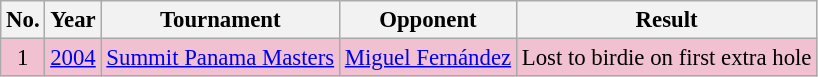<table class="wikitable" style="font-size:95%;">
<tr>
<th>No.</th>
<th>Year</th>
<th>Tournament</th>
<th>Opponent</th>
<th>Result</th>
</tr>
<tr style="background:#F2C1D1;">
<td align=center>1</td>
<td><a href='#'>2004</a></td>
<td><a href='#'>Summit Panama Masters</a></td>
<td> <a href='#'>Miguel Fernández</a></td>
<td>Lost to birdie on first extra hole</td>
</tr>
</table>
